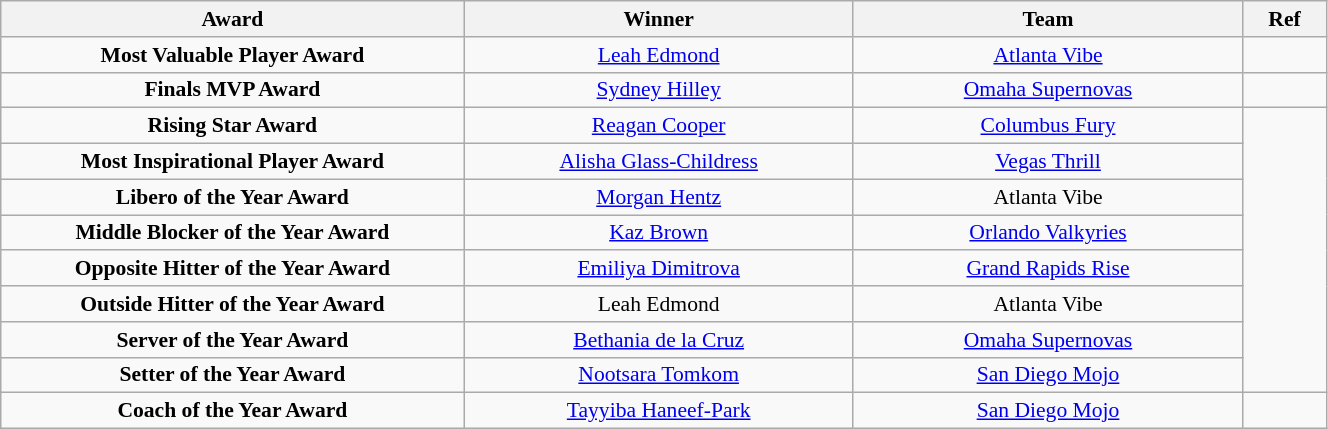<table class="wikitable" style="width: 70%; text-align:center; font-size:90%">
<tr>
<th width=150>Award</th>
<th width=125>Winner</th>
<th width=125>Team</th>
<th width=1>Ref</th>
</tr>
<tr>
<td><strong>Most Valuable Player Award</strong></td>
<td><a href='#'>Leah Edmond</a></td>
<td><a href='#'>Atlanta Vibe</a></td>
<td></td>
</tr>
<tr>
<td><strong>Finals MVP Award</strong></td>
<td><a href='#'>Sydney Hilley</a></td>
<td><a href='#'>Omaha Supernovas</a></td>
<td></td>
</tr>
<tr>
<td><strong>Rising Star Award</strong></td>
<td><a href='#'>Reagan Cooper</a></td>
<td><a href='#'>Columbus Fury</a></td>
<td rowspan=8></td>
</tr>
<tr>
<td><strong>Most Inspirational Player Award</strong></td>
<td><a href='#'>Alisha Glass-Childress</a></td>
<td><a href='#'>Vegas Thrill</a></td>
</tr>
<tr>
<td><strong>Libero of the Year Award</strong></td>
<td><a href='#'>Morgan Hentz</a></td>
<td>Atlanta Vibe</td>
</tr>
<tr>
<td><strong>Middle Blocker of the Year Award</strong></td>
<td><a href='#'>Kaz Brown</a></td>
<td><a href='#'>Orlando Valkyries</a></td>
</tr>
<tr>
<td><strong>Opposite Hitter of the Year Award</strong></td>
<td><a href='#'>Emiliya Dimitrova</a></td>
<td><a href='#'>Grand Rapids Rise</a></td>
</tr>
<tr>
<td><strong>Outside Hitter of the Year Award</strong></td>
<td>Leah Edmond</td>
<td>Atlanta Vibe</td>
</tr>
<tr>
<td><strong>Server of the Year Award</strong></td>
<td><a href='#'>Bethania de la Cruz</a></td>
<td><a href='#'>Omaha Supernovas</a></td>
</tr>
<tr>
<td><strong>Setter of the Year Award</strong></td>
<td><a href='#'>Nootsara Tomkom</a></td>
<td><a href='#'>San Diego Mojo</a></td>
</tr>
<tr>
<td><strong>Coach of the Year Award</strong></td>
<td><a href='#'>Tayyiba Haneef-Park</a></td>
<td><a href='#'>San Diego Mojo</a></td>
<td></td>
</tr>
</table>
